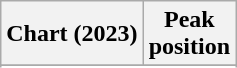<table class="wikitable sortable plainrowheaders" style="text-align:center">
<tr>
<th scope="col">Chart (2023)</th>
<th scope="col">Peak<br>position</th>
</tr>
<tr>
</tr>
<tr>
</tr>
<tr>
</tr>
<tr>
</tr>
<tr>
</tr>
</table>
